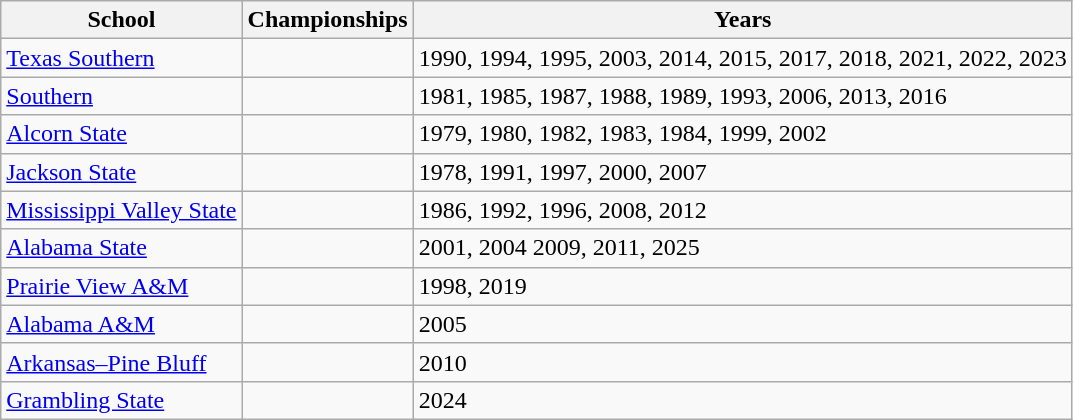<table class="wikitable">
<tr>
<th>School</th>
<th>Championships</th>
<th>Years</th>
</tr>
<tr>
<td><a href='#'>Texas Southern</a></td>
<td></td>
<td>1990, 1994, 1995, 2003, 2014, 2015, 2017, 2018, 2021, 2022, 2023</td>
</tr>
<tr>
<td><a href='#'>Southern</a></td>
<td></td>
<td>1981, 1985, 1987, 1988, 1989, 1993, 2006, 2013, 2016</td>
</tr>
<tr>
<td><a href='#'>Alcorn State</a></td>
<td></td>
<td>1979, 1980, 1982, 1983, 1984, 1999, 2002</td>
</tr>
<tr>
<td><a href='#'>Jackson State</a></td>
<td></td>
<td>1978, 1991, 1997, 2000, 2007</td>
</tr>
<tr>
<td><a href='#'>Mississippi Valley State</a></td>
<td></td>
<td>1986, 1992, 1996, 2008, 2012</td>
</tr>
<tr>
<td><a href='#'>Alabama State</a></td>
<td></td>
<td>2001, 2004 2009, 2011, 2025</td>
</tr>
<tr>
<td><a href='#'>Prairie View A&M</a></td>
<td></td>
<td>1998, 2019</td>
</tr>
<tr>
<td><a href='#'>Alabama A&M</a></td>
<td></td>
<td>2005</td>
</tr>
<tr>
<td><a href='#'>Arkansas–Pine Bluff</a></td>
<td></td>
<td>2010</td>
</tr>
<tr>
<td><a href='#'>Grambling State</a></td>
<td></td>
<td>2024</td>
</tr>
</table>
